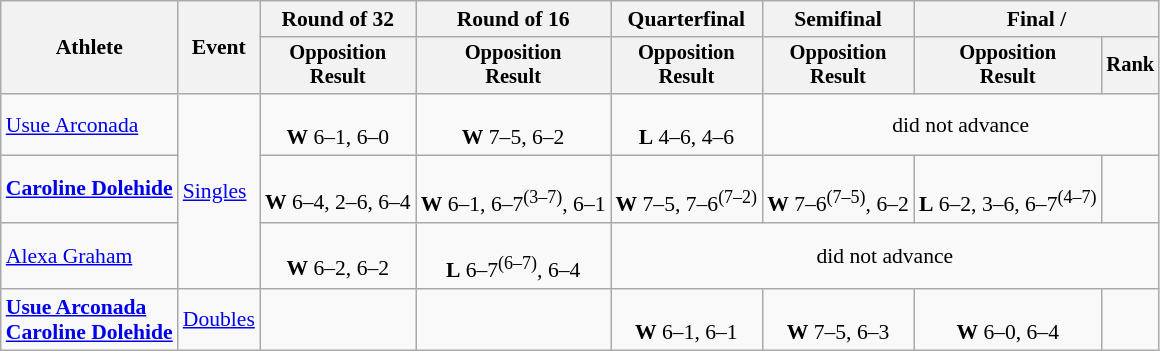<table class=wikitable style=font-size:90%;text-align:center>
<tr>
<th rowspan=2>Athlete</th>
<th rowspan=2>Event</th>
<th>Round of 32</th>
<th>Round of 16</th>
<th>Quarterfinal</th>
<th>Semifinal</th>
<th colspan=2>Final / </th>
</tr>
<tr style=font-size:95%>
<th>Opposition<br>Result</th>
<th>Opposition<br>Result</th>
<th>Opposition<br>Result</th>
<th>Opposition<br>Result</th>
<th>Opposition<br>Result</th>
<th>Rank</th>
</tr>
<tr>
<td align=left><a href='#'>Usue Arconada</a></td>
<td align=left rowspan=3><a href='#'>Singles</a></td>
<td><br><strong>W</strong> 6–1, 6–0</td>
<td><br><strong>W</strong> 7–5, 6–2</td>
<td><br><strong>L</strong> 4–6, 4–6</td>
<td colspan=3>did not advance</td>
</tr>
<tr>
<td align=left><strong><a href='#'>Caroline Dolehide</a></strong></td>
<td><br><strong>W</strong> 6–4, 2–6, 6–4</td>
<td><br><strong>W</strong> 6–1, 6–7<sup>(3–7)</sup>, 6–1</td>
<td><br><strong>W</strong> 7–5, 7–6<sup>(7–2)</sup></td>
<td><br><strong>W</strong> 7–6<sup>(7–5)</sup>, 6–2</td>
<td><br><strong>L</strong> 6–2, 3–6, 6–7<sup>(4–7)</sup></td>
<td></td>
</tr>
<tr>
<td align=left><a href='#'>Alexa Graham</a></td>
<td><br><strong>W</strong> 6–2, 6–2</td>
<td><br><strong>L</strong> 6–7<sup>(6–7)</sup>, 6–4</td>
<td colspan=4>did not advance</td>
</tr>
<tr>
<td align=left><strong><a href='#'>Usue Arconada</a><br><a href='#'>Caroline Dolehide</a></strong></td>
<td align=left><a href='#'>Doubles</a></td>
<td></td>
<td></td>
<td><br><strong>W</strong> 6–1, 6–1</td>
<td><br><strong>W</strong> 7–5, 6–3</td>
<td><br><strong>W</strong> 6–0, 6–4</td>
<td></td>
</tr>
</table>
